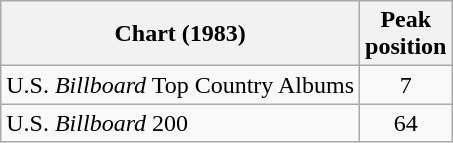<table class="wikitable">
<tr>
<th>Chart (1983)</th>
<th>Peak<br>position</th>
</tr>
<tr>
<td>U.S. <em>Billboard</em> Top Country Albums</td>
<td align="center">7</td>
</tr>
<tr>
<td>U.S. <em>Billboard</em> 200</td>
<td align="center">64</td>
</tr>
</table>
